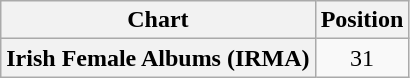<table class="wikitable plainrowheaders" style="text-align:center">
<tr>
<th>Chart</th>
<th>Position</th>
</tr>
<tr>
<th scope="row">Irish Female Albums (IRMA)</th>
<td>31</td>
</tr>
</table>
